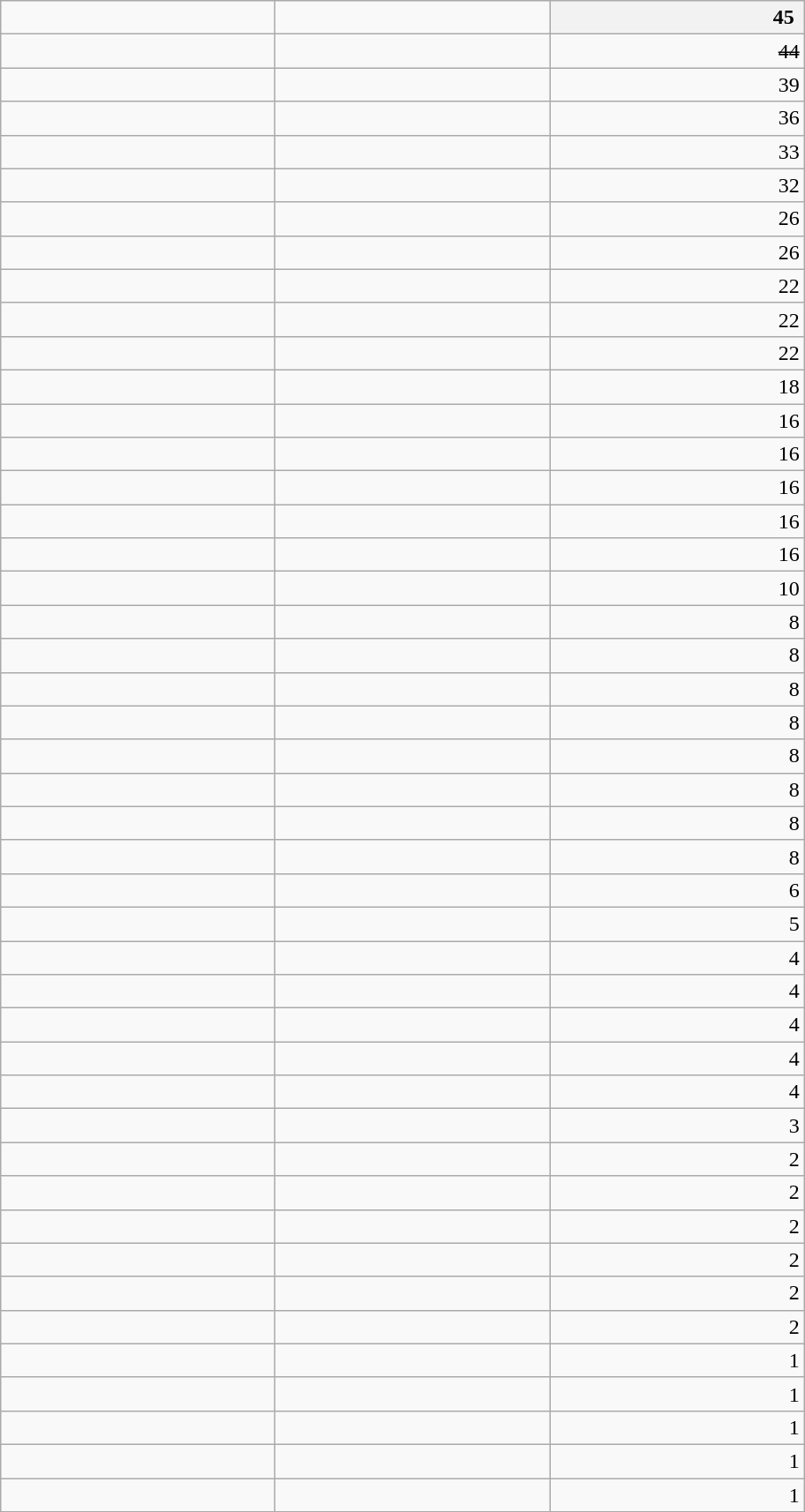<table class="collapsible collapsed wikitable" style="width:38em; margin-top:0px;">
<tr>
<td style="width:200px;"></td>
<td style="width:200px;"></td>
<th style="text-align:right;">45 </th>
</tr>
<tr>
<td><s></s></td>
<td><s></s></td>
<td style="text-align:right;"><s>44</s></td>
</tr>
<tr>
<td></td>
<td></td>
<td style="text-align:right;">39</td>
</tr>
<tr>
<td></td>
<td></td>
<td style="text-align:right;">36</td>
</tr>
<tr>
<td></td>
<td></td>
<td style="text-align:right;">33</td>
</tr>
<tr>
<td></td>
<td></td>
<td style="text-align:right;">32</td>
</tr>
<tr>
<td></td>
<td></td>
<td style="text-align:right;">26</td>
</tr>
<tr>
<td></td>
<td></td>
<td style="text-align:right;">26</td>
</tr>
<tr>
<td></td>
<td></td>
<td style="text-align:right;">22</td>
</tr>
<tr>
<td></td>
<td></td>
<td style="text-align:right;">22</td>
</tr>
<tr>
<td></td>
<td></td>
<td style="text-align:right;">22</td>
</tr>
<tr>
<td></td>
<td></td>
<td style="text-align:right;">18</td>
</tr>
<tr>
<td></td>
<td></td>
<td style="text-align:right;">16</td>
</tr>
<tr>
<td></td>
<td></td>
<td style="text-align:right;">16</td>
</tr>
<tr>
<td></td>
<td></td>
<td style="text-align:right;">16</td>
</tr>
<tr>
<td></td>
<td></td>
<td style="text-align:right;">16</td>
</tr>
<tr>
<td></td>
<td></td>
<td style="text-align:right;">16</td>
</tr>
<tr>
<td></td>
<td></td>
<td style="text-align:right;">10</td>
</tr>
<tr>
<td></td>
<td></td>
<td style="text-align:right;">8</td>
</tr>
<tr>
<td></td>
<td></td>
<td style="text-align:right;">8</td>
</tr>
<tr>
<td></td>
<td></td>
<td style="text-align:right;">8</td>
</tr>
<tr>
<td></td>
<td></td>
<td style="text-align:right;">8</td>
</tr>
<tr>
<td></td>
<td></td>
<td style="text-align:right;">8</td>
</tr>
<tr>
<td></td>
<td></td>
<td style="text-align:right;">8</td>
</tr>
<tr>
<td></td>
<td></td>
<td style="text-align:right;">8</td>
</tr>
<tr>
<td></td>
<td></td>
<td style="text-align:right;">8</td>
</tr>
<tr>
<td></td>
<td></td>
<td style="text-align:right;">6</td>
</tr>
<tr>
<td></td>
<td></td>
<td style="text-align:right;">5</td>
</tr>
<tr>
<td></td>
<td></td>
<td style="text-align:right;">4</td>
</tr>
<tr>
<td></td>
<td></td>
<td style="text-align:right;">4</td>
</tr>
<tr>
<td></td>
<td></td>
<td style="text-align:right;">4</td>
</tr>
<tr>
<td></td>
<td></td>
<td style="text-align:right;">4</td>
</tr>
<tr>
<td></td>
<td></td>
<td style="text-align:right;">4</td>
</tr>
<tr>
<td></td>
<td></td>
<td style="text-align:right;">3</td>
</tr>
<tr>
<td></td>
<td></td>
<td style="text-align:right;">2</td>
</tr>
<tr>
<td></td>
<td></td>
<td style="text-align:right;">2</td>
</tr>
<tr>
<td></td>
<td></td>
<td style="text-align:right;">2</td>
</tr>
<tr>
<td></td>
<td></td>
<td style="text-align:right;">2</td>
</tr>
<tr>
<td></td>
<td></td>
<td style="text-align:right;">2</td>
</tr>
<tr>
<td></td>
<td></td>
<td style="text-align:right;">2</td>
</tr>
<tr>
<td></td>
<td></td>
<td style="text-align:right;">1</td>
</tr>
<tr>
<td></td>
<td></td>
<td style="text-align:right;">1</td>
</tr>
<tr>
<td></td>
<td></td>
<td style="text-align:right;">1</td>
</tr>
<tr>
<td></td>
<td></td>
<td style="text-align:right;">1</td>
</tr>
<tr>
<td></td>
<td></td>
<td style="text-align:right;">1</td>
</tr>
</table>
